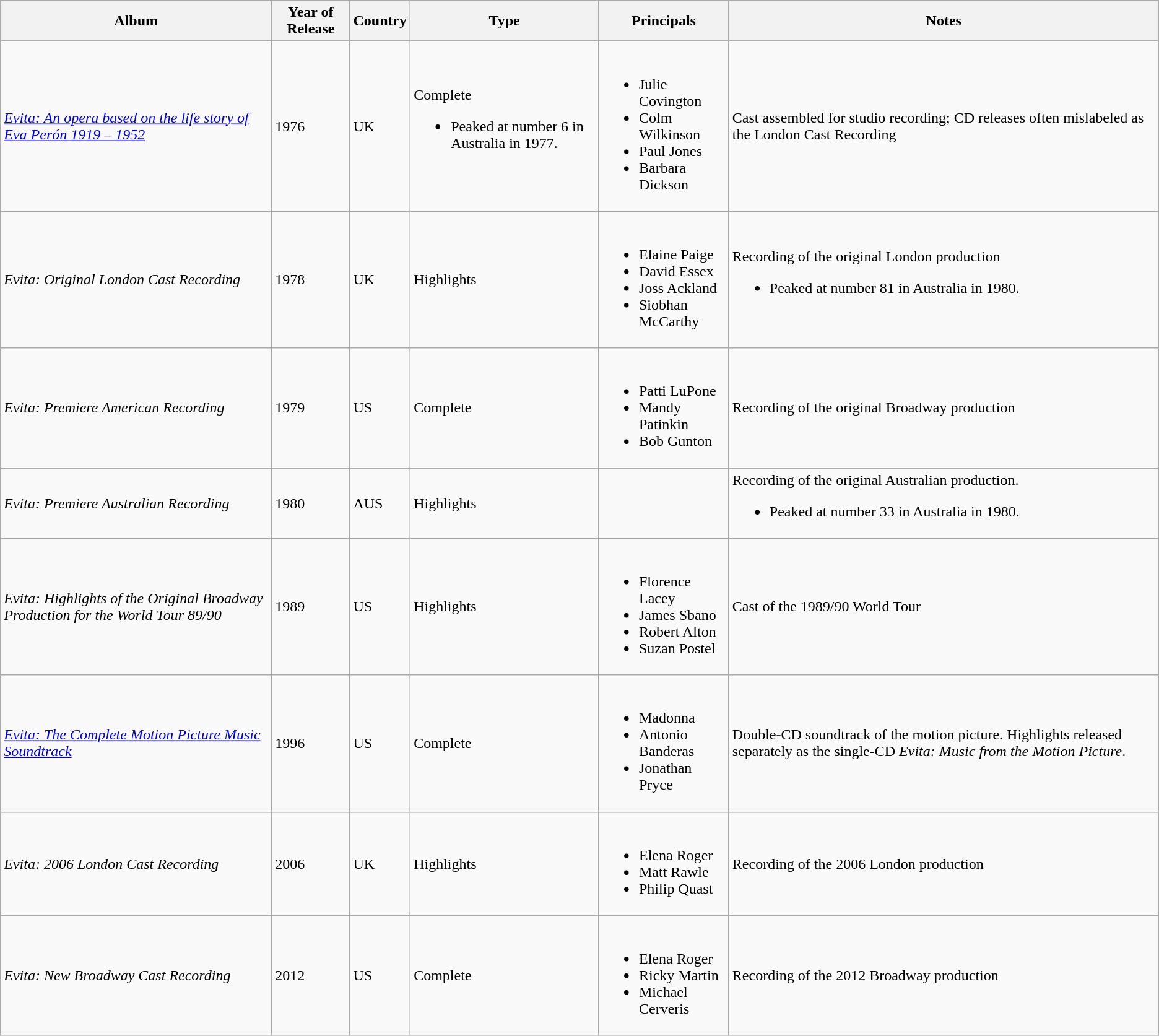<table class="wikitable">
<tr>
<th>Album</th>
<th>Year of Release</th>
<th>Country</th>
<th>Type</th>
<th>Principals</th>
<th>Notes</th>
</tr>
<tr>
<td><a href='#'><em>Evita: An opera based on the life story of Eva Perón 1919 – 1952</em></a></td>
<td>1976</td>
<td>UK</td>
<td>Complete<br><ul><li>Peaked at number 6 in Australia in 1977.</li></ul></td>
<td><br><ul><li>Julie Covington</li><li>Colm Wilkinson</li><li>Paul Jones</li><li>Barbara Dickson</li></ul></td>
<td>Cast assembled for studio recording; CD releases often mislabeled as the London Cast Recording</td>
</tr>
<tr>
<td><em>Evita: Original London Cast Recording</em></td>
<td>1978</td>
<td>UK</td>
<td>Highlights</td>
<td><br><ul><li>Elaine Paige</li><li>David Essex</li><li>Joss Ackland</li><li>Siobhan McCarthy</li></ul></td>
<td>Recording of the original London production<br><ul><li>Peaked at number 81 in Australia in 1980.</li></ul></td>
</tr>
<tr>
<td><em>Evita: Premiere American Recording</em></td>
<td>1979</td>
<td>US</td>
<td>Complete</td>
<td><br><ul><li>Patti LuPone</li><li>Mandy Patinkin</li><li>Bob Gunton</li></ul></td>
<td>Recording of the original Broadway production</td>
</tr>
<tr>
<td><em>Evita: Premiere Australian Recording</em></td>
<td>1980</td>
<td>AUS</td>
<td>Highlights</td>
<td></td>
<td>Recording of the original Australian production.<br><ul><li>Peaked at number 33 in Australia in 1980.</li></ul></td>
</tr>
<tr>
<td><em>Evita: Highlights of the Original Broadway Production for the World Tour 89/90</em></td>
<td>1989</td>
<td>US</td>
<td>Highlights</td>
<td><br><ul><li>Florence Lacey</li><li>James Sbano</li><li>Robert Alton</li><li>Suzan Postel</li></ul></td>
<td>Cast of the 1989/90 World Tour</td>
</tr>
<tr>
<td><em><a href='#'>Evita: The Complete Motion Picture Music Soundtrack</a></em></td>
<td>1996</td>
<td>US</td>
<td>Complete</td>
<td><br><ul><li>Madonna</li><li>Antonio Banderas</li><li>Jonathan Pryce</li></ul></td>
<td>Double-CD soundtrack of the motion picture. Highlights released separately as the single-CD <em>Evita: Music from the Motion Picture</em>.</td>
</tr>
<tr>
<td><em>Evita: 2006 London Cast Recording</em></td>
<td>2006</td>
<td>UK</td>
<td>Highlights</td>
<td><br><ul><li>Elena Roger</li><li>Matt Rawle</li><li>Philip Quast</li></ul></td>
<td>Recording of the 2006 London production</td>
</tr>
<tr>
<td><em>Evita: New Broadway Cast Recording</em></td>
<td>2012</td>
<td>US</td>
<td>Complete</td>
<td><br><ul><li>Elena Roger</li><li>Ricky Martin</li><li>Michael Cerveris</li></ul></td>
<td>Recording of the 2012 Broadway production</td>
</tr>
</table>
